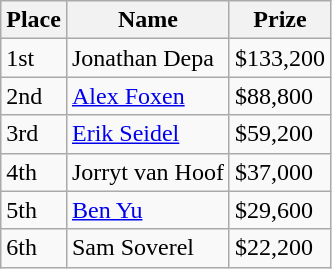<table class="wikitable">
<tr>
<th>Place</th>
<th>Name</th>
<th>Prize</th>
</tr>
<tr>
<td>1st</td>
<td> Jonathan Depa</td>
<td>$133,200</td>
</tr>
<tr>
<td>2nd</td>
<td> <a href='#'>Alex Foxen</a></td>
<td>$88,800</td>
</tr>
<tr>
<td>3rd</td>
<td> <a href='#'>Erik Seidel</a></td>
<td>$59,200</td>
</tr>
<tr>
<td>4th</td>
<td> Jorryt van Hoof</td>
<td>$37,000</td>
</tr>
<tr>
<td>5th</td>
<td> <a href='#'>Ben Yu</a></td>
<td>$29,600</td>
</tr>
<tr>
<td>6th</td>
<td> Sam Soverel</td>
<td>$22,200</td>
</tr>
</table>
